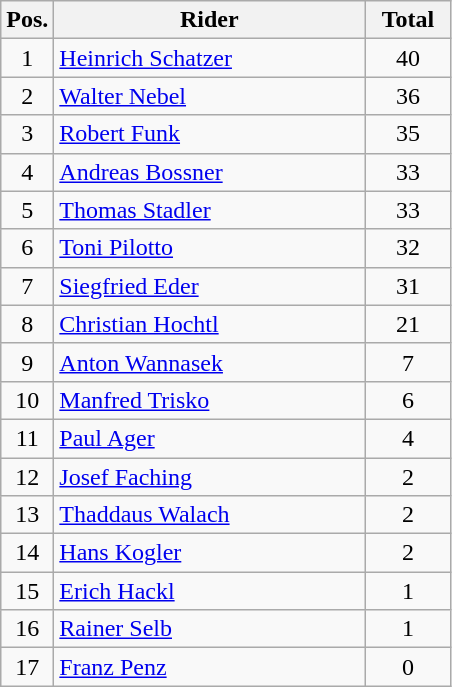<table class=wikitable>
<tr>
<th width=25px>Pos.</th>
<th width=200px>Rider</th>
<th width=50px>Total</th>
</tr>
<tr align=center>
<td>1</td>
<td align=left><a href='#'>Heinrich Schatzer</a></td>
<td>40</td>
</tr>
<tr align=center>
<td>2</td>
<td align=left><a href='#'>Walter Nebel</a></td>
<td>36</td>
</tr>
<tr align=center>
<td>3</td>
<td align=left><a href='#'>Robert Funk</a></td>
<td>35</td>
</tr>
<tr align=center>
<td>4</td>
<td align=left><a href='#'>Andreas Bossner</a></td>
<td>33</td>
</tr>
<tr align=center>
<td>5</td>
<td align=left><a href='#'>Thomas Stadler</a></td>
<td>33</td>
</tr>
<tr align=center>
<td>6</td>
<td align=left><a href='#'>Toni Pilotto</a></td>
<td>32</td>
</tr>
<tr align=center>
<td>7</td>
<td align=left><a href='#'>Siegfried Eder</a></td>
<td>31</td>
</tr>
<tr align=center>
<td>8</td>
<td align=left><a href='#'>Christian Hochtl</a></td>
<td>21</td>
</tr>
<tr align=center>
<td>9</td>
<td align=left><a href='#'>Anton Wannasek</a></td>
<td>7</td>
</tr>
<tr align=center>
<td>10</td>
<td align=left><a href='#'>Manfred Trisko</a></td>
<td>6</td>
</tr>
<tr align=center>
<td>11</td>
<td align=left><a href='#'>Paul Ager</a></td>
<td>4</td>
</tr>
<tr align=center>
<td>12</td>
<td align=left><a href='#'>Josef Faching</a></td>
<td>2</td>
</tr>
<tr align=center>
<td>13</td>
<td align=left><a href='#'>Thaddaus Walach</a></td>
<td>2</td>
</tr>
<tr align=center>
<td>14</td>
<td align=left><a href='#'>Hans Kogler</a></td>
<td>2</td>
</tr>
<tr align=center>
<td>15</td>
<td align=left><a href='#'>Erich Hackl</a></td>
<td>1</td>
</tr>
<tr align=center>
<td>16</td>
<td align=left><a href='#'>Rainer Selb</a></td>
<td>1</td>
</tr>
<tr align=center>
<td>17</td>
<td align=left><a href='#'>Franz Penz</a></td>
<td>0</td>
</tr>
</table>
